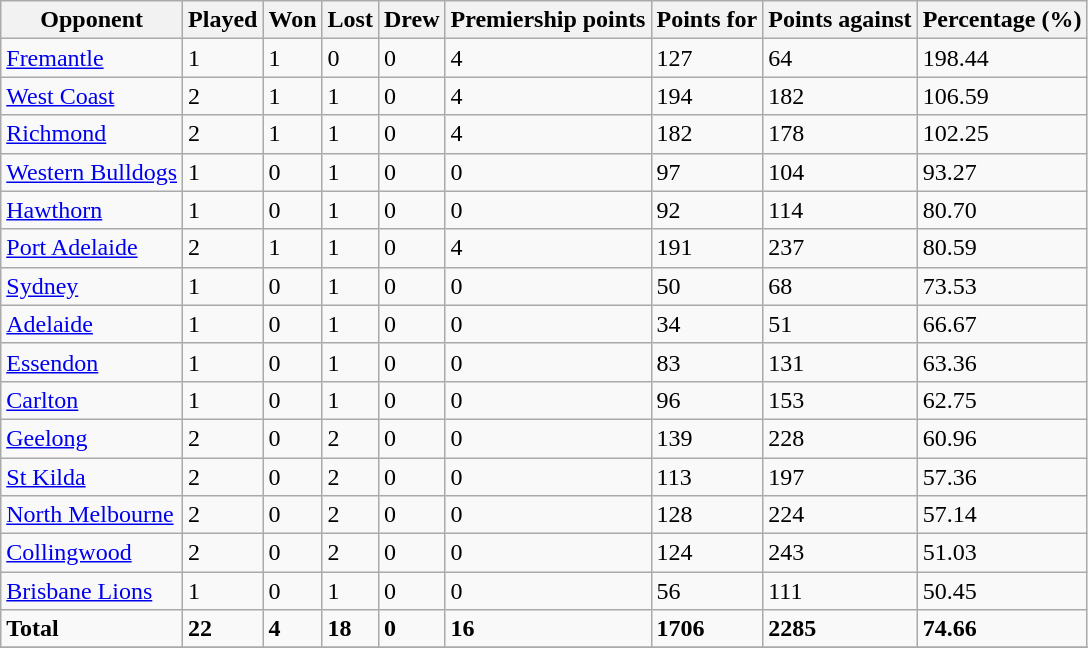<table class="wikitable">
<tr>
<th>Opponent</th>
<th>Played</th>
<th>Won</th>
<th>Lost</th>
<th>Drew</th>
<th>Premiership points</th>
<th>Points for</th>
<th>Points against</th>
<th>Percentage (%)</th>
</tr>
<tr>
<td><a href='#'>Fremantle</a></td>
<td>1</td>
<td>1</td>
<td>0</td>
<td>0</td>
<td>4</td>
<td>127</td>
<td>64</td>
<td>198.44</td>
</tr>
<tr>
<td><a href='#'>West Coast</a></td>
<td>2</td>
<td>1</td>
<td>1</td>
<td>0</td>
<td>4</td>
<td>194</td>
<td>182</td>
<td>106.59</td>
</tr>
<tr>
<td><a href='#'>Richmond</a></td>
<td>2</td>
<td>1</td>
<td>1</td>
<td>0</td>
<td>4</td>
<td>182</td>
<td>178</td>
<td>102.25</td>
</tr>
<tr>
<td><a href='#'>Western Bulldogs</a></td>
<td>1</td>
<td>0</td>
<td>1</td>
<td>0</td>
<td>0</td>
<td>97</td>
<td>104</td>
<td>93.27</td>
</tr>
<tr>
<td><a href='#'>Hawthorn</a></td>
<td>1</td>
<td>0</td>
<td>1</td>
<td>0</td>
<td>0</td>
<td>92</td>
<td>114</td>
<td>80.70</td>
</tr>
<tr>
<td><a href='#'>Port Adelaide</a></td>
<td>2</td>
<td>1</td>
<td>1</td>
<td>0</td>
<td>4</td>
<td>191</td>
<td>237</td>
<td>80.59</td>
</tr>
<tr>
<td><a href='#'>Sydney</a></td>
<td>1</td>
<td>0</td>
<td>1</td>
<td>0</td>
<td>0</td>
<td>50</td>
<td>68</td>
<td>73.53</td>
</tr>
<tr>
<td><a href='#'>Adelaide</a></td>
<td>1</td>
<td>0</td>
<td>1</td>
<td>0</td>
<td>0</td>
<td>34</td>
<td>51</td>
<td>66.67</td>
</tr>
<tr>
<td><a href='#'>Essendon</a></td>
<td>1</td>
<td>0</td>
<td>1</td>
<td>0</td>
<td>0</td>
<td>83</td>
<td>131</td>
<td>63.36</td>
</tr>
<tr>
<td><a href='#'>Carlton</a></td>
<td>1</td>
<td>0</td>
<td>1</td>
<td>0</td>
<td>0</td>
<td>96</td>
<td>153</td>
<td>62.75</td>
</tr>
<tr>
<td><a href='#'>Geelong</a></td>
<td>2</td>
<td>0</td>
<td>2</td>
<td>0</td>
<td>0</td>
<td>139</td>
<td>228</td>
<td>60.96</td>
</tr>
<tr>
<td><a href='#'>St Kilda</a></td>
<td>2</td>
<td>0</td>
<td>2</td>
<td>0</td>
<td>0</td>
<td>113</td>
<td>197</td>
<td>57.36</td>
</tr>
<tr>
<td><a href='#'>North Melbourne</a></td>
<td>2</td>
<td>0</td>
<td>2</td>
<td>0</td>
<td>0</td>
<td>128</td>
<td>224</td>
<td>57.14</td>
</tr>
<tr>
<td><a href='#'>Collingwood</a></td>
<td>2</td>
<td>0</td>
<td>2</td>
<td>0</td>
<td>0</td>
<td>124</td>
<td>243</td>
<td>51.03</td>
</tr>
<tr>
<td><a href='#'>Brisbane Lions</a></td>
<td>1</td>
<td>0</td>
<td>1</td>
<td>0</td>
<td>0</td>
<td>56</td>
<td>111</td>
<td>50.45</td>
</tr>
<tr>
<td><strong>Total</strong></td>
<td><strong>22</strong></td>
<td><strong>4</strong></td>
<td><strong>18</strong></td>
<td><strong>0</strong></td>
<td><strong>16</strong></td>
<td><strong>1706</strong></td>
<td><strong>2285</strong></td>
<td><strong>74.66</strong></td>
</tr>
<tr>
</tr>
</table>
